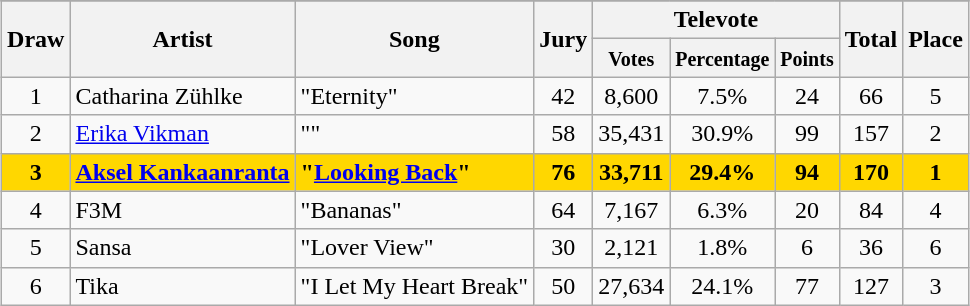<table class="sortable wikitable nowraplinks" style="margin: 1em auto 1em auto; text-align:center;">
<tr>
</tr>
<tr>
<th rowspan="2">Draw</th>
<th rowspan="2">Artist</th>
<th rowspan="2">Song</th>
<th rowspan="2">Jury</th>
<th colspan="3">Televote</th>
<th rowspan="2">Total</th>
<th rowspan="2">Place</th>
</tr>
<tr>
<th><small>Votes</small></th>
<th><small>Percentage</small></th>
<th><small>Points</small></th>
</tr>
<tr>
<td>1</td>
<td align="left">Catharina Zühlke</td>
<td align="left">"Eternity"</td>
<td>42</td>
<td>8,600</td>
<td>7.5%</td>
<td>24</td>
<td>66</td>
<td>5</td>
</tr>
<tr>
<td>2</td>
<td align="left"><a href='#'>Erika Vikman</a></td>
<td align="left">""</td>
<td>58</td>
<td>35,431</td>
<td>30.9%</td>
<td>99</td>
<td>157</td>
<td>2</td>
</tr>
<tr style="font-weight:bold; background:gold;">
<td>3</td>
<td align="left"><a href='#'>Aksel Kankaanranta</a></td>
<td align="left">"<a href='#'>Looking Back</a>"</td>
<td>76</td>
<td>33,711</td>
<td>29.4%</td>
<td>94</td>
<td>170</td>
<td>1</td>
</tr>
<tr>
<td>4</td>
<td align="left">F3M</td>
<td align="left">"Bananas"</td>
<td>64</td>
<td>7,167</td>
<td>6.3%</td>
<td>20</td>
<td>84</td>
<td>4</td>
</tr>
<tr>
<td>5</td>
<td align="left">Sansa</td>
<td align="left">"Lover View"</td>
<td>30</td>
<td>2,121</td>
<td>1.8%</td>
<td>6</td>
<td>36</td>
<td>6</td>
</tr>
<tr>
<td>6</td>
<td align="left">Tika</td>
<td align="left">"I Let My Heart Break"</td>
<td>50</td>
<td>27,634</td>
<td>24.1%</td>
<td>77</td>
<td>127</td>
<td>3</td>
</tr>
</table>
